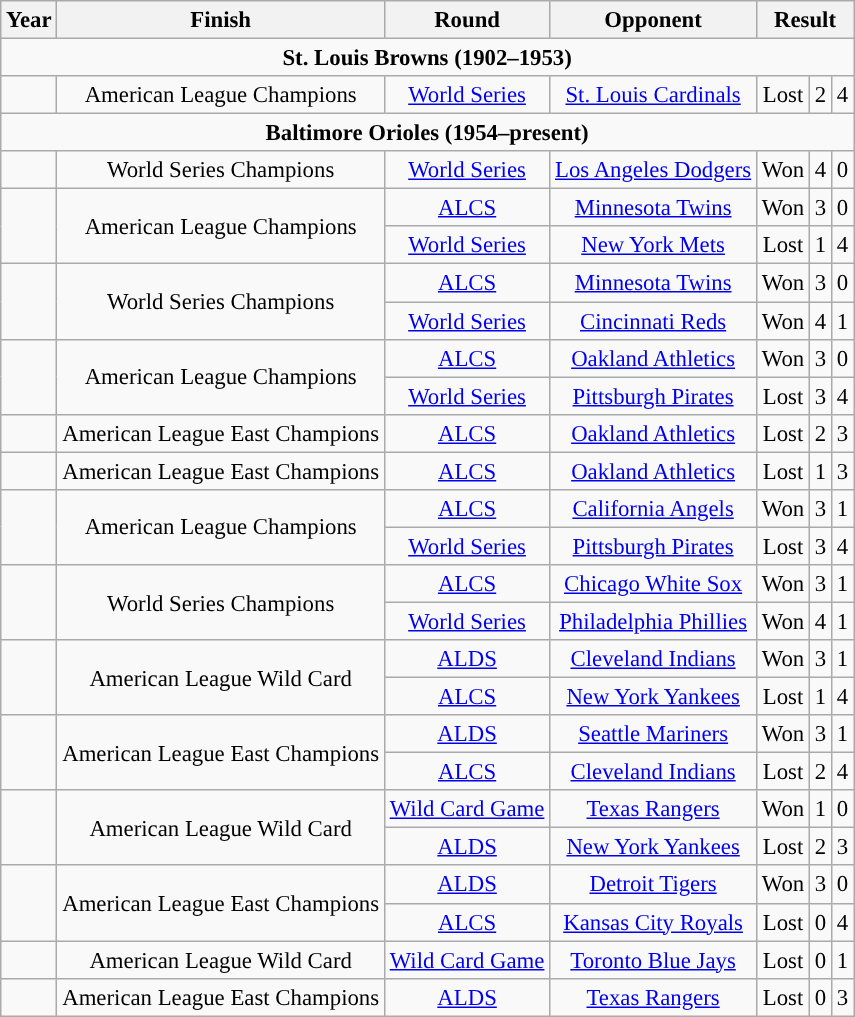<table class="wikitable plainrowheaders" style="font-size:95%; text-align:center;">
<tr>
<th>Year</th>
<th>Finish</th>
<th>Round</th>
<th>Opponent</th>
<th colspan=3>Result</th>
</tr>
<tr>
<td colspan="7"><strong>St. Louis Browns (1902–1953)</strong></td>
</tr>
<tr>
<td align="center"></td>
<td align="center">American League Champions</td>
<td align="center"><a href='#'>World Series</a></td>
<td align="center"><a href='#'>St. Louis Cardinals</a></td>
<td align="center">Lost</td>
<td align="center">2</td>
<td align="center">4</td>
</tr>
<tr>
<td colspan="7"><strong>Baltimore Orioles (1954–present)</strong></td>
</tr>
<tr>
<td align="center"></td>
<td align="center">World Series Champions</td>
<td align="center"><a href='#'>World Series</a></td>
<td align="center"><a href='#'>Los Angeles Dodgers</a></td>
<td align="center">Won</td>
<td align="center">4</td>
<td align="center">0</td>
</tr>
<tr>
<td align="center" rowspan="2"></td>
<td align="center" rowspan="2">American League Champions</td>
<td align="center"><a href='#'>ALCS</a></td>
<td align="center"><a href='#'>Minnesota Twins</a></td>
<td align="center">Won</td>
<td align="center">3</td>
<td align="center">0</td>
</tr>
<tr>
<td align="center"><a href='#'>World Series</a></td>
<td align="center"><a href='#'>New York Mets</a></td>
<td align="center">Lost</td>
<td align="center">1</td>
<td align="center">4</td>
</tr>
<tr>
<td align="center" rowspan="2"></td>
<td align="center" rowspan="2">World Series Champions</td>
<td align="center"><a href='#'>ALCS</a></td>
<td align="center"><a href='#'>Minnesota Twins</a></td>
<td align="center">Won</td>
<td align="center">3</td>
<td align="center">0</td>
</tr>
<tr>
<td align="center"><a href='#'>World Series</a></td>
<td align="center"><a href='#'>Cincinnati Reds</a></td>
<td align="center">Won</td>
<td align="center">4</td>
<td align="center">1</td>
</tr>
<tr>
<td align="center" rowspan="2"></td>
<td align="center" rowspan="2">American League Champions</td>
<td align="center"><a href='#'>ALCS</a></td>
<td align="center"><a href='#'>Oakland Athletics</a></td>
<td align="center">Won</td>
<td align="center">3</td>
<td align="center">0</td>
</tr>
<tr>
<td align="center"><a href='#'>World Series</a></td>
<td align="center"><a href='#'>Pittsburgh Pirates</a></td>
<td align="center">Lost</td>
<td align="center">3</td>
<td align="center">4</td>
</tr>
<tr>
<td align="center"></td>
<td align="center">American League East Champions</td>
<td align="center"><a href='#'>ALCS</a></td>
<td align="center"><a href='#'>Oakland Athletics</a></td>
<td align="center">Lost</td>
<td align="center">2</td>
<td align="center">3</td>
</tr>
<tr>
<td align="center"></td>
<td align="center">American League East Champions</td>
<td align="center"><a href='#'>ALCS</a></td>
<td align="center"><a href='#'>Oakland Athletics</a></td>
<td align="center">Lost</td>
<td align="center">1</td>
<td align="center">3</td>
</tr>
<tr>
<td align="center" rowspan="2"></td>
<td align="center" rowspan="2">American League Champions</td>
<td align="center"><a href='#'>ALCS</a></td>
<td align="center"><a href='#'>California Angels</a></td>
<td align="center">Won</td>
<td align="center">3</td>
<td align="center">1</td>
</tr>
<tr>
<td align="center"><a href='#'>World Series</a></td>
<td align="center"><a href='#'>Pittsburgh Pirates</a></td>
<td align="center">Lost</td>
<td align="center">3</td>
<td align="center">4</td>
</tr>
<tr>
<td align="center" rowspan="2"></td>
<td align="center" rowspan="2">World Series Champions</td>
<td align="center"><a href='#'>ALCS</a></td>
<td align="center"><a href='#'>Chicago White Sox</a></td>
<td align="center">Won</td>
<td align="center">3</td>
<td align="center">1</td>
</tr>
<tr>
<td align="center"><a href='#'>World Series</a></td>
<td align="center"><a href='#'>Philadelphia Phillies</a></td>
<td align="center">Won</td>
<td align="center">4</td>
<td align="center">1</td>
</tr>
<tr>
<td align="center" rowspan="2"></td>
<td align="center" rowspan="2">American League Wild Card</td>
<td align="center"><a href='#'>ALDS</a></td>
<td align="center"><a href='#'>Cleveland Indians</a></td>
<td align="center">Won</td>
<td align="center">3</td>
<td align="center">1</td>
</tr>
<tr>
<td align="center"><a href='#'>ALCS</a></td>
<td align="center"><a href='#'>New York Yankees</a></td>
<td align="center">Lost</td>
<td align="center">1</td>
<td align="center">4</td>
</tr>
<tr>
<td align="center" rowspan="2"></td>
<td align="center" rowspan="2">American League East Champions</td>
<td align="center"><a href='#'>ALDS</a></td>
<td align="center"><a href='#'>Seattle Mariners</a></td>
<td align="center">Won</td>
<td align="center">3</td>
<td align="center">1</td>
</tr>
<tr>
<td align="center"><a href='#'>ALCS</a></td>
<td align="center"><a href='#'>Cleveland Indians</a></td>
<td align="center">Lost</td>
<td align="center">2</td>
<td align="center">4</td>
</tr>
<tr>
<td align="center" rowspan="2"></td>
<td align="center" rowspan="2">American League Wild Card</td>
<td align="center"><a href='#'>Wild Card Game</a></td>
<td align="center"><a href='#'>Texas Rangers</a></td>
<td align="center">Won</td>
<td align="center">1</td>
<td align="center">0</td>
</tr>
<tr>
<td align="center"><a href='#'>ALDS</a></td>
<td align="center"><a href='#'>New York Yankees</a></td>
<td align="center">Lost</td>
<td align="center">2</td>
<td align="center">3</td>
</tr>
<tr>
<td align="center" rowspan="2"></td>
<td align="center" rowspan="2">American League East Champions</td>
<td align="center"><a href='#'>ALDS</a></td>
<td align="center"><a href='#'>Detroit Tigers</a></td>
<td align="center">Won</td>
<td align="center">3</td>
<td align="center">0</td>
</tr>
<tr>
<td align="center"><a href='#'>ALCS</a></td>
<td align="center"><a href='#'>Kansas City Royals</a></td>
<td align="center">Lost</td>
<td align="center">0</td>
<td align="center">4</td>
</tr>
<tr>
<td align="center"></td>
<td align="center">American League Wild Card</td>
<td align="center"><a href='#'>Wild Card Game</a></td>
<td align="center"><a href='#'>Toronto Blue Jays</a></td>
<td align="center">Lost</td>
<td align="center">0</td>
<td align="center">1</td>
</tr>
<tr>
<td align="center"></td>
<td align="center">American League East Champions</td>
<td align="center"><a href='#'>ALDS</a></td>
<td align="center"><a href='#'>Texas Rangers</a></td>
<td align="center">Lost</td>
<td align="center">0</td>
<td align="center">3</td>
</tr>
</table>
